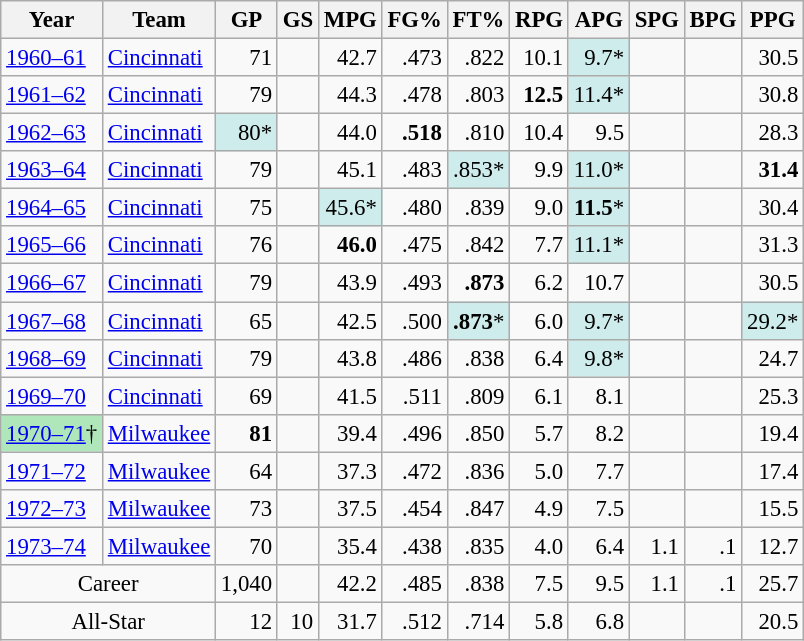<table class="wikitable sortable" style="font-size:95%; text-align:right;">
<tr>
<th>Year</th>
<th>Team</th>
<th>GP</th>
<th>GS</th>
<th>MPG</th>
<th>FG%</th>
<th>FT%</th>
<th>RPG</th>
<th>APG</th>
<th>SPG</th>
<th>BPG</th>
<th>PPG</th>
</tr>
<tr>
<td style="text-align:left;"><a href='#'>1960–61</a></td>
<td style="text-align:left;"><a href='#'>Cincinnati</a></td>
<td>71</td>
<td></td>
<td>42.7</td>
<td>.473</td>
<td>.822</td>
<td>10.1</td>
<td style="background:#cfecec;">9.7*</td>
<td></td>
<td></td>
<td>30.5</td>
</tr>
<tr>
<td style="text-align:left;"><a href='#'>1961–62</a></td>
<td style="text-align:left;"><a href='#'>Cincinnati</a></td>
<td>79</td>
<td></td>
<td>44.3</td>
<td>.478</td>
<td>.803</td>
<td><strong>12.5</strong></td>
<td style="background:#cfecec;">11.4*</td>
<td></td>
<td></td>
<td>30.8</td>
</tr>
<tr>
<td style="text-align:left;"><a href='#'>1962–63</a></td>
<td style="text-align:left;"><a href='#'>Cincinnati</a></td>
<td style="background:#cfecec;">80*</td>
<td></td>
<td>44.0</td>
<td><strong>.518</strong></td>
<td>.810</td>
<td>10.4</td>
<td>9.5</td>
<td></td>
<td></td>
<td>28.3</td>
</tr>
<tr>
<td style="text-align:left;"><a href='#'>1963–64</a></td>
<td style="text-align:left;"><a href='#'>Cincinnati</a></td>
<td>79</td>
<td></td>
<td>45.1</td>
<td>.483</td>
<td style="background:#cfecec;">.853*</td>
<td>9.9</td>
<td style="background:#cfecec;">11.0*</td>
<td></td>
<td></td>
<td><strong>31.4</strong></td>
</tr>
<tr>
<td style="text-align:left;"><a href='#'>1964–65</a></td>
<td style="text-align:left;"><a href='#'>Cincinnati</a></td>
<td>75</td>
<td></td>
<td style="background:#cfecec;">45.6*</td>
<td>.480</td>
<td>.839</td>
<td>9.0</td>
<td style="background:#cfecec;"><strong>11.5</strong>*</td>
<td></td>
<td></td>
<td>30.4</td>
</tr>
<tr>
<td style="text-align:left;"><a href='#'>1965–66</a></td>
<td style="text-align:left;"><a href='#'>Cincinnati</a></td>
<td>76</td>
<td></td>
<td><strong>46.0</strong></td>
<td>.475</td>
<td>.842</td>
<td>7.7</td>
<td style="background:#cfecec;">11.1*</td>
<td></td>
<td></td>
<td>31.3</td>
</tr>
<tr>
<td style="text-align:left;"><a href='#'>1966–67</a></td>
<td style="text-align:left;"><a href='#'>Cincinnati</a></td>
<td>79</td>
<td></td>
<td>43.9</td>
<td>.493</td>
<td><strong>.873</strong></td>
<td>6.2</td>
<td>10.7</td>
<td></td>
<td></td>
<td>30.5</td>
</tr>
<tr>
<td style="text-align:left;"><a href='#'>1967–68</a></td>
<td style="text-align:left;"><a href='#'>Cincinnati</a></td>
<td>65</td>
<td></td>
<td>42.5</td>
<td>.500</td>
<td style="background:#cfecec;"><strong>.873</strong>*</td>
<td>6.0</td>
<td style="background:#cfecec;">9.7*</td>
<td></td>
<td></td>
<td style="background:#cfecec;">29.2*</td>
</tr>
<tr>
<td style="text-align:left;"><a href='#'>1968–69</a></td>
<td style="text-align:left;"><a href='#'>Cincinnati</a></td>
<td>79</td>
<td></td>
<td>43.8</td>
<td>.486</td>
<td>.838</td>
<td>6.4</td>
<td style="background:#cfecec;">9.8*</td>
<td></td>
<td></td>
<td>24.7</td>
</tr>
<tr>
<td style="text-align:left;"><a href='#'>1969–70</a></td>
<td style="text-align:left;"><a href='#'>Cincinnati</a></td>
<td>69</td>
<td></td>
<td>41.5</td>
<td>.511</td>
<td>.809</td>
<td>6.1</td>
<td>8.1</td>
<td></td>
<td></td>
<td>25.3</td>
</tr>
<tr>
<td style="text-align:left;background:#afe6ba;"><a href='#'>1970–71</a>†</td>
<td style="text-align:left;"><a href='#'>Milwaukee</a></td>
<td><strong>81</strong></td>
<td></td>
<td>39.4</td>
<td>.496</td>
<td>.850</td>
<td>5.7</td>
<td>8.2</td>
<td></td>
<td></td>
<td>19.4</td>
</tr>
<tr>
<td style="text-align:left;"><a href='#'>1971–72</a></td>
<td style="text-align:left;"><a href='#'>Milwaukee</a></td>
<td>64</td>
<td></td>
<td>37.3</td>
<td>.472</td>
<td>.836</td>
<td>5.0</td>
<td>7.7</td>
<td></td>
<td></td>
<td>17.4</td>
</tr>
<tr>
<td style="text-align:left;"><a href='#'>1972–73</a></td>
<td style="text-align:left;"><a href='#'>Milwaukee</a></td>
<td>73</td>
<td></td>
<td>37.5</td>
<td>.454</td>
<td>.847</td>
<td>4.9</td>
<td>7.5</td>
<td></td>
<td></td>
<td>15.5</td>
</tr>
<tr>
<td style="text-align:left;"><a href='#'>1973–74</a></td>
<td style="text-align:left;"><a href='#'>Milwaukee</a></td>
<td>70</td>
<td></td>
<td>35.4</td>
<td>.438</td>
<td>.835</td>
<td>4.0</td>
<td>6.4</td>
<td>1.1</td>
<td>.1</td>
<td>12.7</td>
</tr>
<tr class="sortbottom">
<td style="text-align:center;" colspan="2">Career</td>
<td>1,040</td>
<td></td>
<td>42.2</td>
<td>.485</td>
<td>.838</td>
<td>7.5</td>
<td>9.5</td>
<td>1.1</td>
<td>.1</td>
<td>25.7</td>
</tr>
<tr class="sortbottom">
<td style="text-align:center;" colspan="2">All-Star</td>
<td>12</td>
<td>10</td>
<td>31.7</td>
<td>.512</td>
<td>.714</td>
<td>5.8</td>
<td>6.8</td>
<td></td>
<td></td>
<td>20.5</td>
</tr>
</table>
